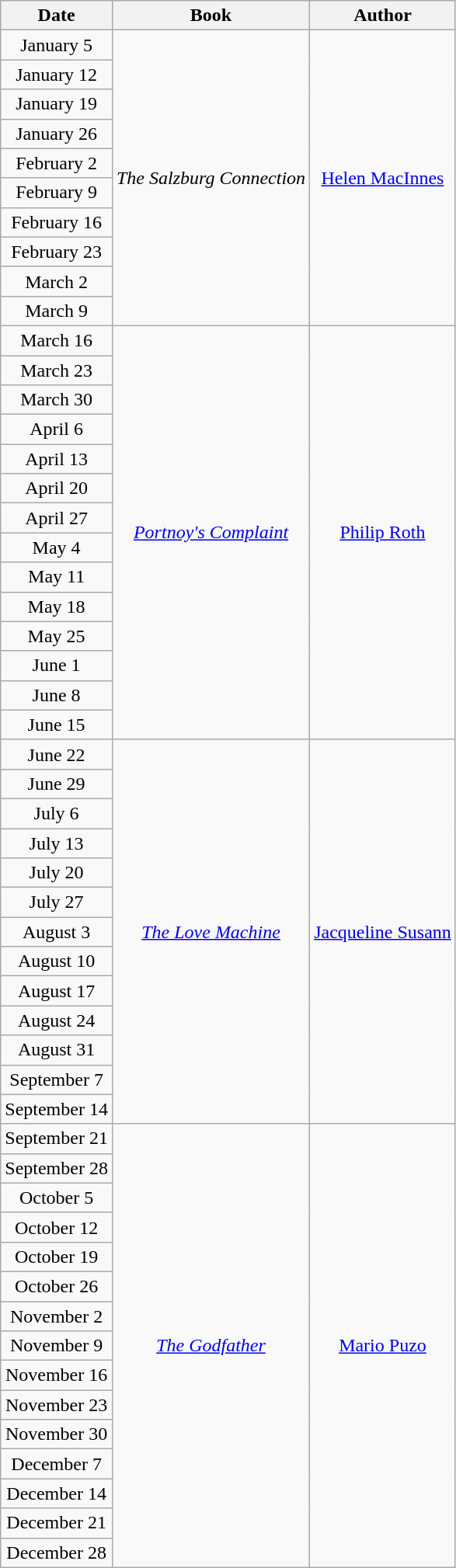<table class="wikitable sortable" style="text-align: center">
<tr>
<th>Date</th>
<th>Book</th>
<th>Author</th>
</tr>
<tr>
<td>January 5</td>
<td rowspan=10><em>The Salzburg Connection</em></td>
<td rowspan=10><a href='#'>Helen MacInnes</a></td>
</tr>
<tr>
<td>January 12</td>
</tr>
<tr>
<td>January 19</td>
</tr>
<tr>
<td>January 26</td>
</tr>
<tr>
<td>February 2</td>
</tr>
<tr>
<td>February 9</td>
</tr>
<tr>
<td>February 16</td>
</tr>
<tr>
<td>February 23</td>
</tr>
<tr>
<td>March 2</td>
</tr>
<tr>
<td>March 9</td>
</tr>
<tr>
<td>March 16</td>
<td rowspan=14><em><a href='#'>Portnoy's Complaint</a></em></td>
<td rowspan=14><a href='#'>Philip Roth</a></td>
</tr>
<tr>
<td>March 23</td>
</tr>
<tr>
<td>March 30</td>
</tr>
<tr>
<td>April 6</td>
</tr>
<tr>
<td>April 13</td>
</tr>
<tr>
<td>April 20</td>
</tr>
<tr>
<td>April 27</td>
</tr>
<tr>
<td>May 4</td>
</tr>
<tr>
<td>May 11</td>
</tr>
<tr>
<td>May 18</td>
</tr>
<tr>
<td>May 25</td>
</tr>
<tr>
<td>June 1</td>
</tr>
<tr>
<td>June 8</td>
</tr>
<tr>
<td>June 15</td>
</tr>
<tr>
<td>June 22</td>
<td rowspan=13><em><a href='#'>The Love Machine</a></em></td>
<td rowspan=13><a href='#'>Jacqueline Susann</a></td>
</tr>
<tr>
<td>June 29</td>
</tr>
<tr>
<td>July 6</td>
</tr>
<tr>
<td>July 13</td>
</tr>
<tr>
<td>July 20</td>
</tr>
<tr>
<td>July 27</td>
</tr>
<tr>
<td>August 3</td>
</tr>
<tr>
<td>August 10</td>
</tr>
<tr>
<td>August 17</td>
</tr>
<tr>
<td>August 24</td>
</tr>
<tr>
<td>August 31</td>
</tr>
<tr>
<td>September 7</td>
</tr>
<tr>
<td>September 14</td>
</tr>
<tr>
<td>September 21</td>
<td rowspan=15><em><a href='#'>The Godfather</a></em></td>
<td rowspan=15><a href='#'>Mario Puzo</a></td>
</tr>
<tr>
<td>September 28</td>
</tr>
<tr>
<td>October 5</td>
</tr>
<tr>
<td>October 12</td>
</tr>
<tr>
<td>October 19</td>
</tr>
<tr>
<td>October 26</td>
</tr>
<tr>
<td>November 2</td>
</tr>
<tr>
<td>November 9</td>
</tr>
<tr>
<td>November 16</td>
</tr>
<tr>
<td>November 23</td>
</tr>
<tr>
<td>November 30</td>
</tr>
<tr>
<td>December 7</td>
</tr>
<tr>
<td>December 14</td>
</tr>
<tr>
<td>December 21</td>
</tr>
<tr>
<td>December 28</td>
</tr>
</table>
